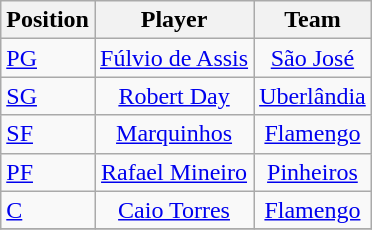<table class="wikitable">
<tr>
<th>Position</th>
<th>Player</th>
<th>Team</th>
</tr>
<tr>
<td><a href='#'>PG</a></td>
<td align=center><a href='#'>Fúlvio de Assis</a></td>
<td align=center><a href='#'>São José</a></td>
</tr>
<tr>
<td><a href='#'>SG</a></td>
<td align=center><a href='#'>Robert Day</a></td>
<td align=center><a href='#'>Uberlândia</a></td>
</tr>
<tr>
<td><a href='#'>SF</a></td>
<td align=center><a href='#'>Marquinhos</a></td>
<td align=center><a href='#'>Flamengo</a></td>
</tr>
<tr>
<td><a href='#'>PF</a></td>
<td align=center><a href='#'>Rafael Mineiro</a></td>
<td align=center><a href='#'>Pinheiros</a></td>
</tr>
<tr>
<td><a href='#'>C</a></td>
<td align=center><a href='#'>Caio Torres</a></td>
<td align=center><a href='#'>Flamengo</a></td>
</tr>
<tr>
</tr>
</table>
